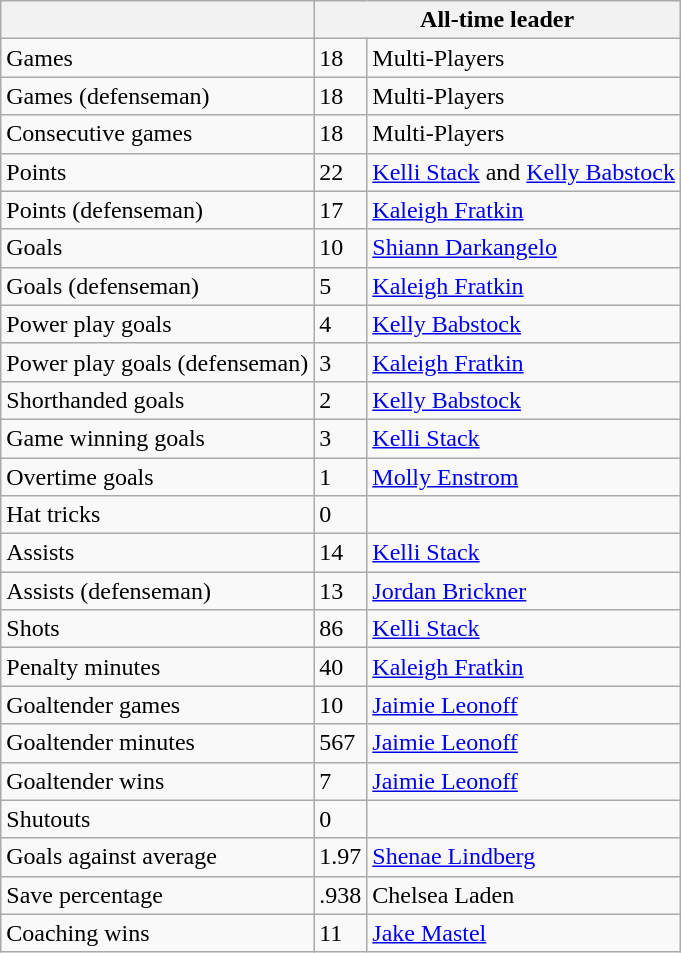<table class="wikitable">
<tr>
<th></th>
<th colspan="2">All-time leader</th>
</tr>
<tr>
<td>Games</td>
<td>18</td>
<td>Multi-Players</td>
</tr>
<tr>
<td>Games (defenseman)</td>
<td>18</td>
<td>Multi-Players</td>
</tr>
<tr>
<td>Consecutive games</td>
<td>18</td>
<td>Multi-Players</td>
</tr>
<tr>
<td>Points</td>
<td>22</td>
<td><a href='#'>Kelli Stack</a> and <a href='#'>Kelly Babstock</a></td>
</tr>
<tr>
<td>Points (defenseman)</td>
<td>17</td>
<td><a href='#'>Kaleigh Fratkin</a></td>
</tr>
<tr>
<td>Goals</td>
<td>10</td>
<td><a href='#'>Shiann Darkangelo</a></td>
</tr>
<tr>
<td>Goals (defenseman)</td>
<td>5</td>
<td><a href='#'>Kaleigh Fratkin</a></td>
</tr>
<tr>
<td>Power play goals</td>
<td>4</td>
<td><a href='#'>Kelly Babstock</a></td>
</tr>
<tr>
<td>Power play goals (defenseman)</td>
<td>3</td>
<td><a href='#'>Kaleigh Fratkin</a></td>
</tr>
<tr>
<td>Shorthanded goals</td>
<td>2</td>
<td><a href='#'>Kelly Babstock</a></td>
</tr>
<tr>
<td>Game winning goals</td>
<td>3</td>
<td><a href='#'>Kelli Stack</a></td>
</tr>
<tr>
<td>Overtime goals</td>
<td>1</td>
<td><a href='#'>Molly Enstrom</a></td>
</tr>
<tr>
<td>Hat tricks</td>
<td>0</td>
<td></td>
</tr>
<tr>
<td>Assists</td>
<td>14</td>
<td><a href='#'>Kelli Stack</a></td>
</tr>
<tr>
<td>Assists (defenseman)</td>
<td>13</td>
<td><a href='#'>Jordan Brickner</a></td>
</tr>
<tr>
<td>Shots</td>
<td>86</td>
<td><a href='#'>Kelli Stack</a></td>
</tr>
<tr>
<td>Penalty minutes</td>
<td>40</td>
<td><a href='#'>Kaleigh Fratkin</a></td>
</tr>
<tr>
<td>Goaltender games</td>
<td>10</td>
<td><a href='#'>Jaimie Leonoff</a></td>
</tr>
<tr>
<td>Goaltender minutes</td>
<td>567</td>
<td><a href='#'>Jaimie Leonoff</a></td>
</tr>
<tr>
<td>Goaltender wins</td>
<td>7</td>
<td><a href='#'>Jaimie Leonoff</a></td>
</tr>
<tr>
<td>Shutouts</td>
<td>0</td>
<td></td>
</tr>
<tr>
<td>Goals against average</td>
<td>1.97</td>
<td><a href='#'>Shenae Lindberg</a></td>
</tr>
<tr>
<td>Save percentage</td>
<td>.938</td>
<td>Chelsea Laden</td>
</tr>
<tr>
<td>Coaching wins</td>
<td>11</td>
<td><a href='#'>Jake Mastel</a></td>
</tr>
</table>
